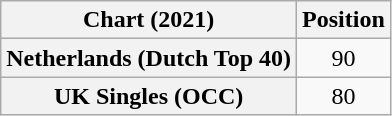<table class="wikitable sortable plainrowheaders" style="text-align:center">
<tr>
<th>Chart (2021)</th>
<th>Position</th>
</tr>
<tr>
<th scope="row">Netherlands (Dutch Top 40)</th>
<td>90</td>
</tr>
<tr>
<th scope="row">UK Singles (OCC)</th>
<td>80</td>
</tr>
</table>
